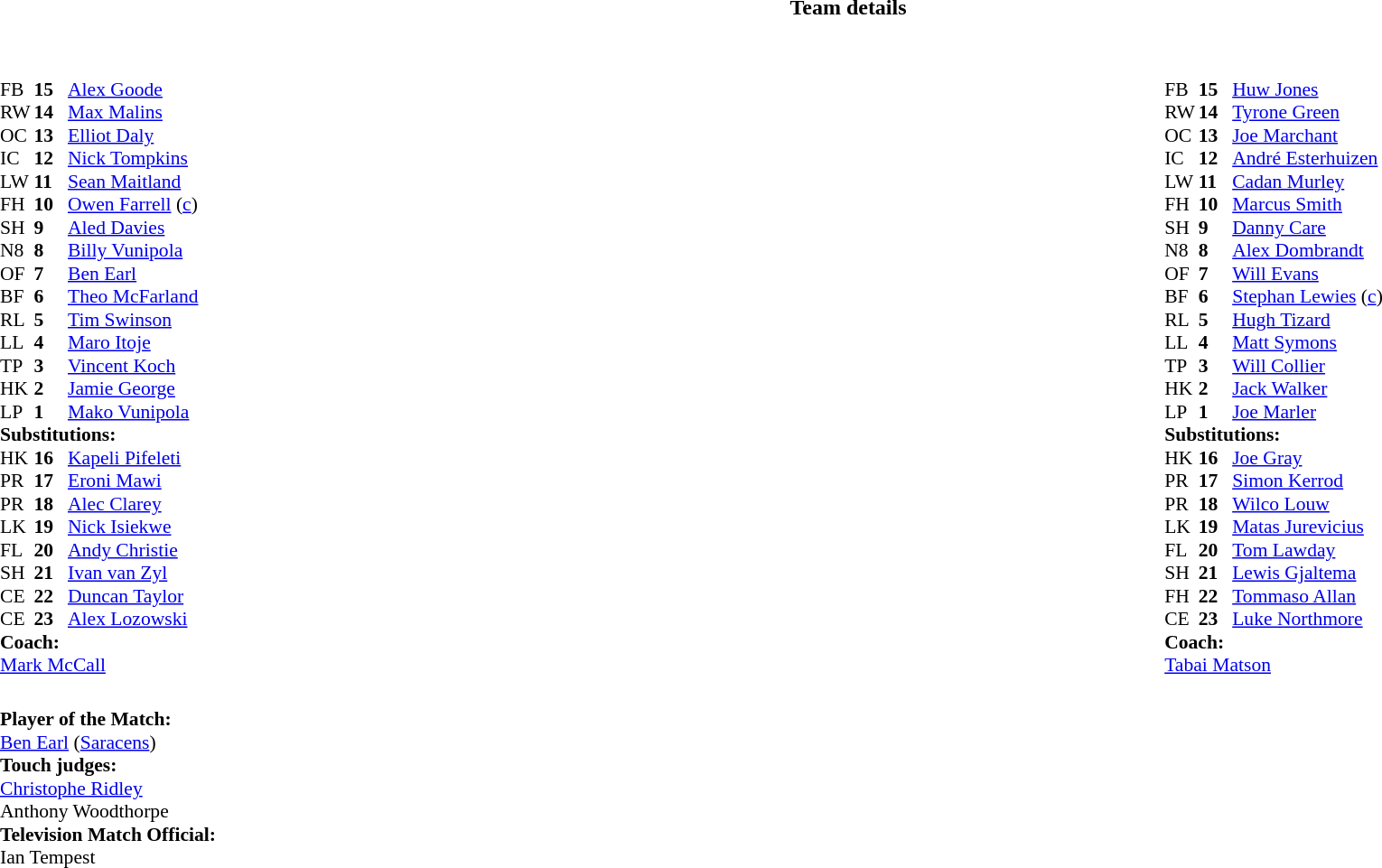<table border="0" style="width:100%;" class="collapsible collapsed">
<tr>
<th>Team details</th>
</tr>
<tr>
<td><br><table width="100%">
<tr>
<td valign="top" width="50%"><br><table style="font-size: 90%" cellspacing="0" cellpadding="0">
<tr>
<th width="25"></th>
<th width="25"></th>
</tr>
<tr>
<td>FB</td>
<td><strong>15</strong></td>
<td> <a href='#'>Alex Goode</a></td>
</tr>
<tr>
<td>RW</td>
<td><strong>14</strong></td>
<td> <a href='#'>Max Malins</a></td>
<td></td>
<td></td>
</tr>
<tr>
<td>OC</td>
<td><strong>13</strong></td>
<td> <a href='#'>Elliot Daly</a></td>
<td></td>
</tr>
<tr>
<td>IC</td>
<td><strong>12</strong></td>
<td> <a href='#'>Nick Tompkins</a></td>
</tr>
<tr>
<td>LW</td>
<td><strong>11</strong></td>
<td> <a href='#'>Sean Maitland</a></td>
<td></td>
<td></td>
</tr>
<tr>
<td>FH</td>
<td><strong>10</strong></td>
<td> <a href='#'>Owen Farrell</a> (<a href='#'>c</a>)</td>
</tr>
<tr>
<td>SH</td>
<td><strong>9</strong></td>
<td> <a href='#'>Aled Davies</a></td>
</tr>
<tr>
<td>N8</td>
<td><strong>8</strong></td>
<td> <a href='#'>Billy Vunipola</a></td>
<td></td>
</tr>
<tr>
<td>OF</td>
<td><strong>7</strong></td>
<td> <a href='#'>Ben Earl</a></td>
</tr>
<tr>
<td>BF</td>
<td><strong>6</strong></td>
<td> <a href='#'>Theo McFarland</a></td>
<td></td>
<td></td>
</tr>
<tr>
<td>RL</td>
<td><strong>5</strong></td>
<td> <a href='#'>Tim Swinson</a></td>
<td></td>
<td></td>
</tr>
<tr>
<td>LL</td>
<td><strong>4</strong></td>
<td> <a href='#'>Maro Itoje</a></td>
</tr>
<tr>
<td>TP</td>
<td><strong>3</strong></td>
<td> <a href='#'>Vincent Koch</a></td>
</tr>
<tr>
<td>HK</td>
<td><strong>2</strong></td>
<td> <a href='#'>Jamie George</a></td>
</tr>
<tr>
<td>LP</td>
<td><strong>1</strong></td>
<td> <a href='#'>Mako Vunipola</a></td>
<td></td>
<td></td>
</tr>
<tr>
<td colspan=3><strong>Substitutions:</strong></td>
</tr>
<tr>
<td>HK</td>
<td><strong>16</strong></td>
<td> <a href='#'>Kapeli Pifeleti</a></td>
</tr>
<tr>
<td>PR</td>
<td><strong>17</strong></td>
<td> <a href='#'>Eroni Mawi</a></td>
<td></td>
<td></td>
</tr>
<tr>
<td>PR</td>
<td><strong>18</strong></td>
<td> <a href='#'>Alec Clarey</a></td>
</tr>
<tr>
<td>LK</td>
<td><strong>19</strong></td>
<td> <a href='#'>Nick Isiekwe</a></td>
<td></td>
<td></td>
</tr>
<tr>
<td>FL</td>
<td><strong>20</strong></td>
<td> <a href='#'>Andy Christie</a></td>
<td></td>
<td></td>
</tr>
<tr>
<td>SH</td>
<td><strong>21</strong></td>
<td> <a href='#'>Ivan van Zyl</a></td>
</tr>
<tr>
<td>CE</td>
<td><strong>22</strong></td>
<td> <a href='#'>Duncan Taylor</a></td>
<td></td>
<td></td>
</tr>
<tr>
<td>CE</td>
<td><strong>23</strong></td>
<td> <a href='#'>Alex Lozowski</a></td>
<td></td>
<td></td>
</tr>
<tr>
<td colspan=3><strong>Coach:</strong></td>
</tr>
<tr>
<td colspan="4"> <a href='#'>Mark McCall</a></td>
</tr>
<tr>
</tr>
</table>
</td>
<td style="vertical-align:top; width:50%"><br><table style="font-size: 90%" cellspacing="0" cellpadding="0"  align="center">
<tr>
<th width="25"></th>
<th width="25"></th>
</tr>
<tr>
<td>FB</td>
<td><strong>15</strong></td>
<td> <a href='#'>Huw Jones</a></td>
<td></td>
<td></td>
</tr>
<tr>
<td>RW</td>
<td><strong>14</strong></td>
<td> <a href='#'>Tyrone Green</a></td>
</tr>
<tr>
<td>OC</td>
<td><strong>13</strong></td>
<td> <a href='#'>Joe Marchant</a></td>
</tr>
<tr>
<td>IC</td>
<td><strong>12</strong></td>
<td> <a href='#'>André Esterhuizen</a></td>
</tr>
<tr>
<td>LW</td>
<td><strong>11</strong></td>
<td> <a href='#'>Cadan Murley</a></td>
</tr>
<tr>
<td>FH</td>
<td><strong>10</strong></td>
<td> <a href='#'>Marcus Smith</a></td>
</tr>
<tr>
<td>SH</td>
<td><strong>9</strong></td>
<td> <a href='#'>Danny Care</a></td>
</tr>
<tr>
<td>N8</td>
<td><strong>8</strong></td>
<td> <a href='#'>Alex Dombrandt</a></td>
</tr>
<tr>
<td>OF</td>
<td><strong>7</strong></td>
<td> <a href='#'>Will Evans</a></td>
<td></td>
<td></td>
<td></td>
<td></td>
</tr>
<tr>
<td>BF</td>
<td><strong>6</strong></td>
<td> <a href='#'>Stephan Lewies</a> (<a href='#'>c</a>)</td>
</tr>
<tr>
<td>RL</td>
<td><strong>5</strong></td>
<td> <a href='#'>Hugh Tizard</a></td>
<td></td>
<td></td>
</tr>
<tr>
<td>LL</td>
<td><strong>4</strong></td>
<td> <a href='#'>Matt Symons</a></td>
</tr>
<tr>
<td>TP</td>
<td><strong>3</strong></td>
<td> <a href='#'>Will Collier</a></td>
<td></td>
<td></td>
</tr>
<tr>
<td>HK</td>
<td><strong>2</strong></td>
<td> <a href='#'>Jack Walker</a></td>
<td></td>
<td></td>
<td></td>
<td></td>
</tr>
<tr>
<td>LP</td>
<td><strong>1</strong></td>
<td> <a href='#'>Joe Marler</a></td>
<td></td>
<td></td>
</tr>
<tr>
<td colspan=3><strong>Substitutions:</strong></td>
</tr>
<tr>
<td>HK</td>
<td><strong>16</strong></td>
<td> <a href='#'>Joe Gray</a></td>
<td></td>
<td></td>
<td></td>
<td></td>
</tr>
<tr>
<td>PR</td>
<td><strong>17</strong></td>
<td> <a href='#'>Simon Kerrod</a></td>
<td></td>
<td></td>
</tr>
<tr>
<td>PR</td>
<td><strong>18</strong></td>
<td> <a href='#'>Wilco Louw</a></td>
<td></td>
<td></td>
</tr>
<tr>
<td>LK</td>
<td><strong>19</strong></td>
<td> <a href='#'>Matas Jurevicius</a></td>
<td></td>
<td></td>
</tr>
<tr>
<td>FL</td>
<td><strong>20</strong></td>
<td> <a href='#'>Tom Lawday</a></td>
<td></td>
<td></td>
<td></td>
<td></td>
</tr>
<tr>
<td>SH</td>
<td><strong>21</strong></td>
<td> <a href='#'>Lewis Gjaltema</a></td>
</tr>
<tr>
<td>FH</td>
<td><strong>22</strong></td>
<td> <a href='#'>Tommaso Allan</a></td>
</tr>
<tr>
<td>CE</td>
<td><strong>23</strong></td>
<td> <a href='#'>Luke Northmore</a></td>
<td></td>
<td></td>
</tr>
<tr>
<td colspan=3><strong>Coach:</strong></td>
</tr>
<tr>
<td colspan="4"> <a href='#'>Tabai Matson</a></td>
</tr>
</table>
</td>
</tr>
</table>
<table width=100% style="font-size: 90%">
<tr>
<td><br><strong>Player of the Match:</strong>
<br> <a href='#'>Ben Earl</a> (<a href='#'>Saracens</a>)
<br><strong>Touch judges:</strong>
<br><a href='#'>Christophe Ridley</a><br>Anthony Woodthorpe
<br><strong>Television Match Official:</strong>
<br>Ian Tempest</td>
</tr>
</table>
</td>
</tr>
</table>
